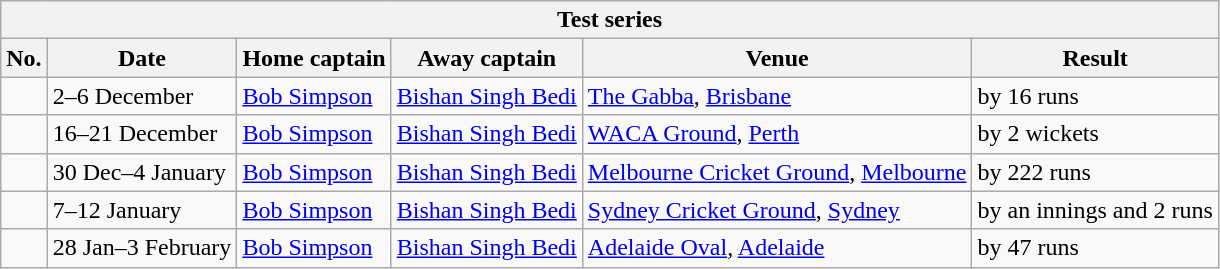<table class="wikitable">
<tr>
<th colspan="9">Test series</th>
</tr>
<tr>
<th>No.</th>
<th>Date</th>
<th>Home captain</th>
<th>Away captain</th>
<th>Venue</th>
<th>Result</th>
</tr>
<tr>
<td></td>
<td>2–6 December</td>
<td><a href='#'>Bob Simpson</a></td>
<td><a href='#'>Bishan Singh Bedi</a></td>
<td><a href='#'>The Gabba</a>, <a href='#'>Brisbane</a></td>
<td> by 16 runs</td>
</tr>
<tr>
<td></td>
<td>16–21 December</td>
<td><a href='#'>Bob Simpson</a></td>
<td><a href='#'>Bishan Singh Bedi</a></td>
<td><a href='#'>WACA Ground</a>, <a href='#'>Perth</a></td>
<td> by 2 wickets</td>
</tr>
<tr>
<td></td>
<td>30 Dec–4 January</td>
<td><a href='#'>Bob Simpson</a></td>
<td><a href='#'>Bishan Singh Bedi</a></td>
<td><a href='#'>Melbourne Cricket Ground</a>, <a href='#'>Melbourne</a></td>
<td> by 222 runs</td>
</tr>
<tr>
<td></td>
<td>7–12 January</td>
<td><a href='#'>Bob Simpson</a></td>
<td><a href='#'>Bishan Singh Bedi</a></td>
<td><a href='#'>Sydney Cricket Ground</a>, <a href='#'>Sydney</a></td>
<td> by an innings and 2 runs</td>
</tr>
<tr>
<td></td>
<td>28 Jan–3 February</td>
<td><a href='#'>Bob Simpson</a></td>
<td><a href='#'>Bishan Singh Bedi</a></td>
<td><a href='#'>Adelaide Oval</a>, <a href='#'>Adelaide</a></td>
<td> by 47 runs</td>
</tr>
</table>
